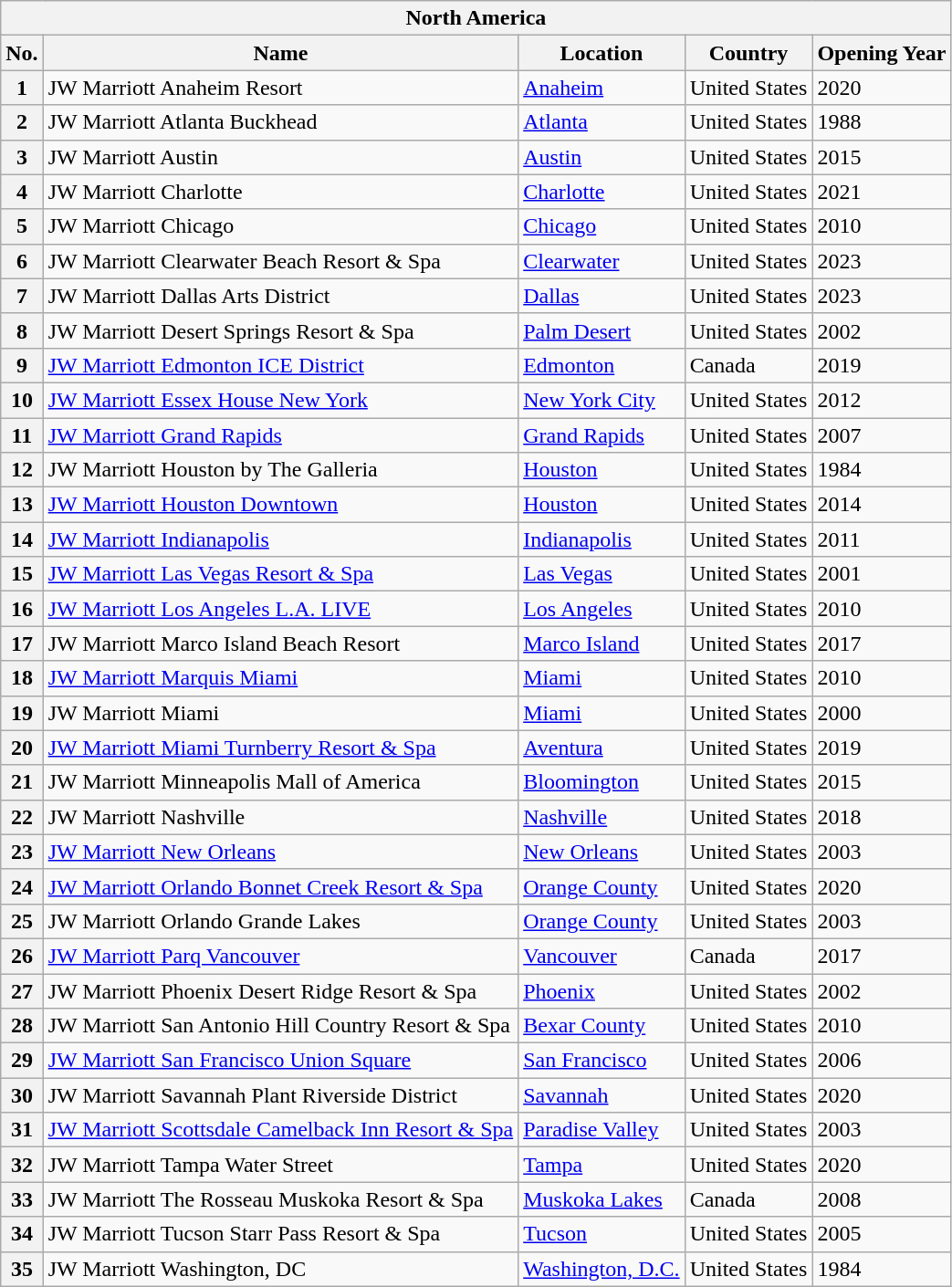<table class="wikitable sortable">
<tr>
<th colspan="6">North America</th>
</tr>
<tr>
<th>No.</th>
<th>Name</th>
<th>Location</th>
<th>Country</th>
<th>Opening Year</th>
</tr>
<tr>
<th>1</th>
<td>JW Marriott Anaheim Resort</td>
<td><a href='#'>Anaheim</a></td>
<td>United States</td>
<td>2020</td>
</tr>
<tr>
<th>2</th>
<td>JW Marriott Atlanta Buckhead</td>
<td><a href='#'>Atlanta</a></td>
<td>United States</td>
<td>1988</td>
</tr>
<tr>
<th>3</th>
<td>JW Marriott Austin</td>
<td><a href='#'>Austin</a></td>
<td>United States</td>
<td>2015</td>
</tr>
<tr>
<th>4</th>
<td>JW Marriott Charlotte</td>
<td><a href='#'>Charlotte</a></td>
<td>United States</td>
<td>2021</td>
</tr>
<tr>
<th>5</th>
<td>JW Marriott Chicago</td>
<td><a href='#'>Chicago</a></td>
<td>United States</td>
<td>2010</td>
</tr>
<tr>
<th>6</th>
<td>JW Marriott Clearwater Beach Resort & Spa</td>
<td><a href='#'>Clearwater</a></td>
<td>United States</td>
<td>2023</td>
</tr>
<tr>
<th>7</th>
<td>JW Marriott Dallas Arts District</td>
<td><a href='#'>Dallas</a></td>
<td>United States</td>
<td>2023</td>
</tr>
<tr>
<th>8</th>
<td>JW Marriott Desert Springs Resort & Spa</td>
<td><a href='#'>Palm Desert</a></td>
<td>United States</td>
<td>2002</td>
</tr>
<tr>
<th>9</th>
<td><a href='#'>JW Marriott Edmonton ICE District</a></td>
<td><a href='#'>Edmonton</a></td>
<td>Canada</td>
<td>2019</td>
</tr>
<tr>
<th>10</th>
<td><a href='#'>JW Marriott Essex House New York</a></td>
<td><a href='#'>New York City</a></td>
<td>United States</td>
<td>2012</td>
</tr>
<tr>
<th>11</th>
<td><a href='#'>JW Marriott Grand Rapids</a></td>
<td><a href='#'>Grand Rapids</a></td>
<td>United States</td>
<td>2007</td>
</tr>
<tr>
<th>12</th>
<td>JW Marriott Houston by The Galleria</td>
<td><a href='#'>Houston</a></td>
<td>United States</td>
<td>1984</td>
</tr>
<tr>
<th>13</th>
<td><a href='#'>JW Marriott Houston Downtown</a></td>
<td><a href='#'>Houston</a></td>
<td>United States</td>
<td>2014</td>
</tr>
<tr>
<th>14</th>
<td><a href='#'>JW Marriott Indianapolis</a></td>
<td><a href='#'>Indianapolis</a></td>
<td>United States</td>
<td>2011</td>
</tr>
<tr>
<th>15</th>
<td><a href='#'>JW Marriott Las Vegas Resort & Spa</a></td>
<td><a href='#'>Las Vegas</a></td>
<td>United States</td>
<td>2001</td>
</tr>
<tr>
<th>16</th>
<td><a href='#'>JW Marriott Los Angeles L.A. LIVE</a></td>
<td><a href='#'>Los Angeles</a></td>
<td>United States</td>
<td>2010</td>
</tr>
<tr>
<th>17</th>
<td>JW Marriott Marco Island Beach Resort</td>
<td><a href='#'>Marco Island</a></td>
<td>United States</td>
<td>2017</td>
</tr>
<tr>
<th>18</th>
<td><a href='#'>JW Marriott Marquis Miami</a></td>
<td><a href='#'>Miami</a></td>
<td>United States</td>
<td>2010</td>
</tr>
<tr>
<th>19</th>
<td>JW Marriott Miami</td>
<td><a href='#'>Miami</a></td>
<td>United States</td>
<td>2000</td>
</tr>
<tr>
<th>20</th>
<td><a href='#'>JW Marriott Miami Turnberry Resort & Spa</a></td>
<td><a href='#'>Aventura</a></td>
<td>United States</td>
<td>2019</td>
</tr>
<tr>
<th>21</th>
<td>JW Marriott Minneapolis Mall of America</td>
<td><a href='#'>Bloomington</a></td>
<td>United States</td>
<td>2015</td>
</tr>
<tr>
<th>22</th>
<td>JW Marriott Nashville</td>
<td><a href='#'>Nashville</a></td>
<td>United States</td>
<td>2018</td>
</tr>
<tr>
<th>23</th>
<td><a href='#'>JW Marriott New Orleans</a></td>
<td><a href='#'>New Orleans</a></td>
<td>United States</td>
<td>2003</td>
</tr>
<tr>
<th>24</th>
<td><a href='#'>JW Marriott Orlando Bonnet Creek Resort & Spa</a></td>
<td><a href='#'>Orange County</a></td>
<td>United States</td>
<td>2020</td>
</tr>
<tr>
<th>25</th>
<td>JW Marriott Orlando Grande Lakes</td>
<td><a href='#'>Orange County</a></td>
<td>United States</td>
<td>2003</td>
</tr>
<tr>
<th>26</th>
<td><a href='#'>JW Marriott Parq Vancouver</a></td>
<td><a href='#'>Vancouver</a></td>
<td>Canada</td>
<td>2017</td>
</tr>
<tr>
<th>27</th>
<td>JW Marriott Phoenix Desert Ridge Resort & Spa</td>
<td><a href='#'>Phoenix</a></td>
<td>United States</td>
<td>2002</td>
</tr>
<tr>
<th>28</th>
<td>JW Marriott San Antonio Hill Country Resort & Spa</td>
<td><a href='#'>Bexar County</a></td>
<td>United States</td>
<td>2010</td>
</tr>
<tr>
<th>29</th>
<td><a href='#'>JW Marriott San Francisco Union Square</a></td>
<td><a href='#'>San Francisco</a></td>
<td>United States</td>
<td>2006</td>
</tr>
<tr>
<th>30</th>
<td>JW Marriott Savannah Plant Riverside District</td>
<td><a href='#'>Savannah</a></td>
<td>United States</td>
<td>2020</td>
</tr>
<tr>
<th>31</th>
<td><a href='#'>JW Marriott Scottsdale Camelback Inn Resort & Spa</a></td>
<td><a href='#'>Paradise Valley</a></td>
<td>United States</td>
<td>2003</td>
</tr>
<tr>
<th>32</th>
<td>JW Marriott Tampa Water Street</td>
<td><a href='#'>Tampa</a></td>
<td>United States</td>
<td>2020</td>
</tr>
<tr>
<th>33</th>
<td>JW Marriott The Rosseau Muskoka Resort & Spa</td>
<td><a href='#'>Muskoka Lakes</a></td>
<td>Canada</td>
<td>2008</td>
</tr>
<tr>
<th>34</th>
<td>JW Marriott Tucson Starr Pass Resort & Spa</td>
<td><a href='#'>Tucson</a></td>
<td>United States</td>
<td>2005</td>
</tr>
<tr>
<th>35</th>
<td>JW Marriott Washington, DC</td>
<td><a href='#'>Washington, D.C.</a></td>
<td>United States</td>
<td>1984</td>
</tr>
</table>
